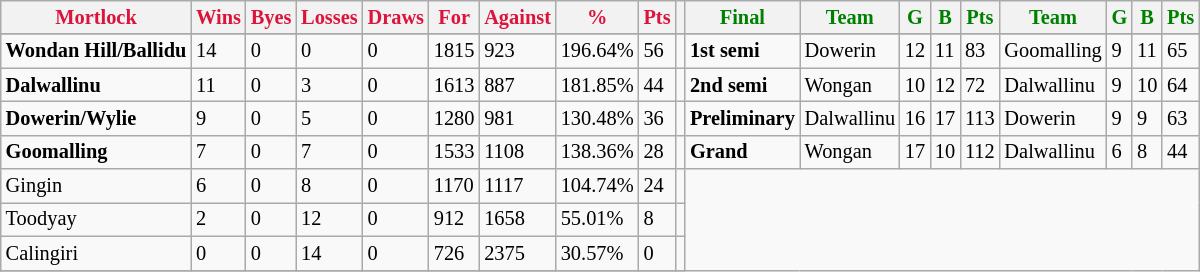<table style="font-size: 85%; text-align: left;" class="wikitable">
<tr>
<th style="color:crimson">Mortlock</th>
<th style="color:crimson">Wins</th>
<th style="color:crimson">Byes</th>
<th style="color:crimson">Losses</th>
<th style="color:crimson">Draws</th>
<th style="color:crimson">For</th>
<th style="color:crimson">Against</th>
<th style="color:crimson">%</th>
<th style="color:crimson">Pts</th>
<th></th>
<th style="color:green">Final</th>
<th style="color:green">Team</th>
<th style="color:green">G</th>
<th style="color:green">B</th>
<th style="color:green">Pts</th>
<th style="color:green">Team</th>
<th style="color:green">G</th>
<th style="color:green">B</th>
<th style="color:green">Pts</th>
</tr>
<tr>
</tr>
<tr>
</tr>
<tr>
<td><strong>	Wondan Hill/Ballidu	</strong></td>
<td>14</td>
<td>0</td>
<td>0</td>
<td>0</td>
<td>1815</td>
<td>923</td>
<td>196.64%</td>
<td>56</td>
<td></td>
<td><strong>1st semi</strong></td>
<td>Dowerin</td>
<td>12</td>
<td>11</td>
<td>83</td>
<td>Goomalling</td>
<td>9</td>
<td>11</td>
<td>65</td>
</tr>
<tr>
<td><strong>	Dalwallinu	</strong></td>
<td>11</td>
<td>0</td>
<td>3</td>
<td>0</td>
<td>1613</td>
<td>887</td>
<td>181.85%</td>
<td>44</td>
<td></td>
<td><strong>2nd semi</strong></td>
<td>Wongan</td>
<td>10</td>
<td>12</td>
<td>72</td>
<td>Dalwallinu</td>
<td>9</td>
<td>10</td>
<td>64</td>
</tr>
<tr>
<td><strong>	Dowerin/Wylie	</strong></td>
<td>9</td>
<td>0</td>
<td>5</td>
<td>0</td>
<td>1280</td>
<td>981</td>
<td>130.48%</td>
<td>36</td>
<td></td>
<td><strong>Preliminary</strong></td>
<td>Dalwallinu</td>
<td>16</td>
<td>17</td>
<td>113</td>
<td>Dowerin</td>
<td>9</td>
<td>9</td>
<td>63</td>
</tr>
<tr>
<td><strong>	Goomalling	</strong></td>
<td>7</td>
<td>0</td>
<td>7</td>
<td>0</td>
<td>1533</td>
<td>1108</td>
<td>138.36%</td>
<td>28</td>
<td></td>
<td><strong>Grand</strong></td>
<td>Wongan</td>
<td>17</td>
<td>10</td>
<td>112</td>
<td>Dalwallinu</td>
<td>6</td>
<td>8</td>
<td>44</td>
</tr>
<tr>
<td>Gingin</td>
<td>6</td>
<td>0</td>
<td>8</td>
<td>0</td>
<td>1170</td>
<td>1117</td>
<td>104.74%</td>
<td>24</td>
<td></td>
</tr>
<tr>
<td>Toodyay</td>
<td>2</td>
<td>0</td>
<td>12</td>
<td>0</td>
<td>912</td>
<td>1658</td>
<td>55.01%</td>
<td>8</td>
<td></td>
</tr>
<tr>
<td>Calingiri</td>
<td>0</td>
<td>0</td>
<td>14</td>
<td>0</td>
<td>726</td>
<td>2375</td>
<td>30.57%</td>
<td>0</td>
<td></td>
</tr>
<tr>
</tr>
</table>
